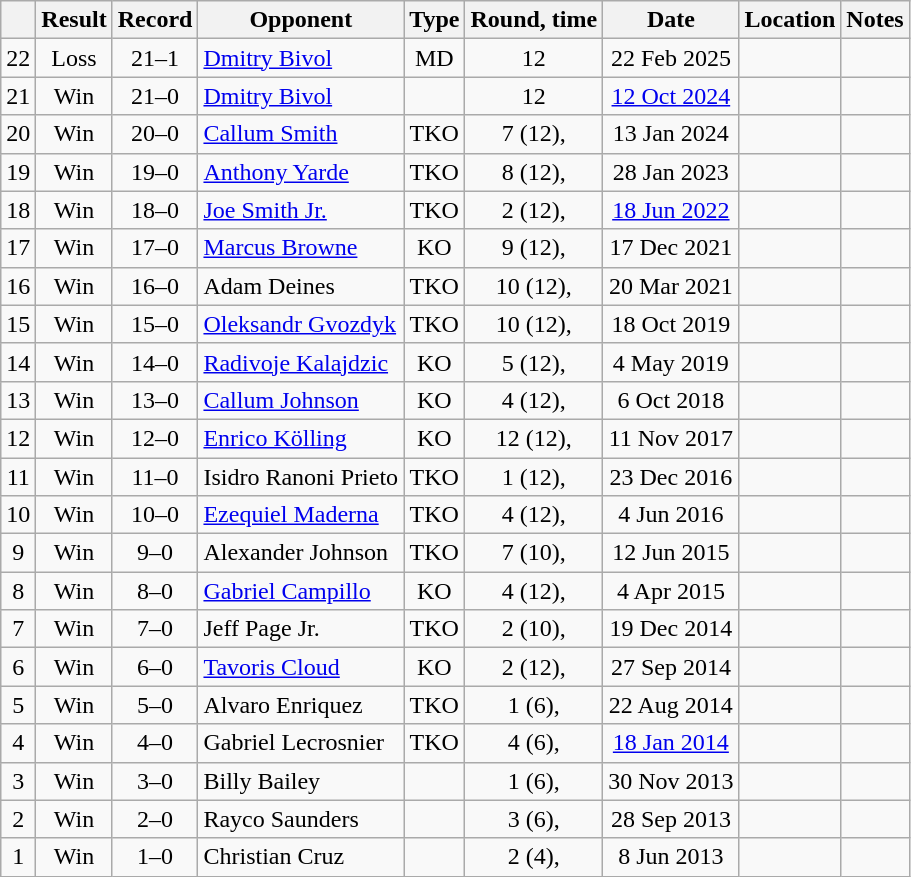<table class=wikitable style=text-align:center>
<tr>
<th></th>
<th>Result</th>
<th>Record</th>
<th>Opponent</th>
<th>Type</th>
<th>Round, time</th>
<th>Date</th>
<th>Location</th>
<th>Notes</th>
</tr>
<tr>
<td>22</td>
<td>Loss</td>
<td>21–1</td>
<td style="text-align:left;"><a href='#'>Dmitry Bivol</a></td>
<td>MD</td>
<td>12</td>
<td>22 Feb 2025</td>
<td style="text-align:left;"></td>
<td style="text-align:left;"></td>
</tr>
<tr>
<td>21</td>
<td>Win</td>
<td>21–0</td>
<td style="text-align:left;"><a href='#'>Dmitry Bivol</a></td>
<td></td>
<td>12</td>
<td><a href='#'>12 Oct 2024</a></td>
<td style="text-align:left;"></td>
<td style="text-align:left;"></td>
</tr>
<tr>
<td>20</td>
<td>Win</td>
<td>20–0</td>
<td style="text-align:left;"><a href='#'>Callum Smith</a></td>
<td>TKO</td>
<td>7 (12), </td>
<td>13 Jan 2024</td>
<td style="text-align:left;"></td>
<td style="text-align:left;"></td>
</tr>
<tr>
<td>19</td>
<td>Win</td>
<td>19–0</td>
<td style="text-align:left;"><a href='#'>Anthony Yarde</a></td>
<td>TKO</td>
<td>8 (12), </td>
<td>28 Jan 2023</td>
<td style="text-align:left;"></td>
<td style="text-align:left;"></td>
</tr>
<tr>
<td>18</td>
<td>Win</td>
<td>18–0</td>
<td style="text-align:left;"><a href='#'>Joe Smith Jr.</a></td>
<td>TKO</td>
<td>2 (12), </td>
<td><a href='#'>18 Jun 2022</a></td>
<td style="text-align:left;"></td>
<td style="text-align:left;"></td>
</tr>
<tr>
<td>17</td>
<td>Win</td>
<td>17–0</td>
<td style="text-align:left;"><a href='#'>Marcus Browne</a></td>
<td>KO</td>
<td>9 (12), </td>
<td>17 Dec 2021</td>
<td style="text-align:left;"></td>
<td style="text-align:left;"></td>
</tr>
<tr>
<td>16</td>
<td>Win</td>
<td>16–0</td>
<td style="text-align:left;">Adam Deines</td>
<td>TKO</td>
<td>10 (12), </td>
<td>20 Mar 2021</td>
<td style="text-align:left;"></td>
<td style="text-align:left;"></td>
</tr>
<tr>
<td>15</td>
<td>Win</td>
<td>15–0</td>
<td style="text-align:left;"><a href='#'>Oleksandr Gvozdyk</a></td>
<td>TKO</td>
<td>10 (12), </td>
<td>18 Oct 2019</td>
<td style="text-align:left;"></td>
<td style="text-align:left;"></td>
</tr>
<tr>
<td>14</td>
<td>Win</td>
<td>14–0</td>
<td style="text-align:left;"><a href='#'>Radivoje Kalajdzic</a></td>
<td>KO</td>
<td>5 (12), </td>
<td>4 May 2019</td>
<td style="text-align:left;"></td>
<td style="text-align:left;"></td>
</tr>
<tr>
<td>13</td>
<td>Win</td>
<td>13–0</td>
<td style="text-align:left;"><a href='#'>Callum Johnson</a></td>
<td>KO</td>
<td>4 (12), </td>
<td>6 Oct 2018</td>
<td style="text-align:left;"></td>
<td style="text-align:left;"></td>
</tr>
<tr>
<td>12</td>
<td>Win</td>
<td>12–0</td>
<td style="text-align:left;"><a href='#'>Enrico Kölling</a></td>
<td>KO</td>
<td>12 (12), </td>
<td>11 Nov 2017</td>
<td style="text-align:left;"></td>
<td style="text-align:left;"></td>
</tr>
<tr>
<td>11</td>
<td>Win</td>
<td>11–0</td>
<td style="text-align:left;">Isidro Ranoni Prieto</td>
<td>TKO</td>
<td>1 (12), </td>
<td>23 Dec 2016</td>
<td style="text-align:left;"></td>
<td style="text-align:left;"></td>
</tr>
<tr>
<td>10</td>
<td>Win</td>
<td>10–0</td>
<td style="text-align:left;"><a href='#'>Ezequiel Maderna</a></td>
<td>TKO</td>
<td>4 (12), </td>
<td>4 Jun 2016</td>
<td style="text-align:left;"></td>
<td style="text-align:left;"></td>
</tr>
<tr>
<td>9</td>
<td>Win</td>
<td>9–0</td>
<td style="text-align:left;">Alexander Johnson</td>
<td>TKO</td>
<td>7 (10), </td>
<td>12 Jun 2015</td>
<td style="text-align:left;"></td>
<td style="text-align:left;"></td>
</tr>
<tr>
<td>8</td>
<td>Win</td>
<td>8–0</td>
<td style="text-align:left;"><a href='#'>Gabriel Campillo</a></td>
<td>KO</td>
<td>4 (12), </td>
<td>4 Apr 2015</td>
<td style="text-align:left;"></td>
<td style="text-align:left;"></td>
</tr>
<tr>
<td>7</td>
<td>Win</td>
<td>7–0</td>
<td style="text-align:left;">Jeff Page Jr.</td>
<td>TKO</td>
<td>2 (10), </td>
<td>19 Dec 2014</td>
<td style="text-align:left;"></td>
<td style="text-align:left;"></td>
</tr>
<tr>
<td>6</td>
<td>Win</td>
<td>6–0</td>
<td style="text-align:left;"><a href='#'>Tavoris Cloud</a></td>
<td>KO</td>
<td>2 (12), </td>
<td>27 Sep 2014</td>
<td style="text-align:left;"></td>
<td style="text-align:left;"></td>
</tr>
<tr>
<td>5</td>
<td>Win</td>
<td>5–0</td>
<td style="text-align:left;">Alvaro Enriquez</td>
<td>TKO</td>
<td>1 (6), </td>
<td>22 Aug 2014</td>
<td style="text-align:left;"></td>
<td></td>
</tr>
<tr>
<td>4</td>
<td>Win</td>
<td>4–0</td>
<td style="text-align:left;">Gabriel Lecrosnier</td>
<td>TKO</td>
<td>4 (6), </td>
<td><a href='#'>18 Jan 2014</a></td>
<td style="text-align:left;"></td>
<td></td>
</tr>
<tr>
<td>3</td>
<td>Win</td>
<td>3–0</td>
<td style="text-align:left;">Billy Bailey</td>
<td></td>
<td>1 (6), </td>
<td>30 Nov 2013</td>
<td style="text-align:left;"></td>
<td></td>
</tr>
<tr>
<td>2</td>
<td>Win</td>
<td>2–0</td>
<td style="text-align:left;">Rayco Saunders</td>
<td></td>
<td>3 (6), </td>
<td>28 Sep 2013</td>
<td style="text-align:left;"></td>
<td></td>
</tr>
<tr>
<td>1</td>
<td>Win</td>
<td>1–0</td>
<td style="text-align:left;">Christian Cruz</td>
<td></td>
<td>2 (4), </td>
<td>8 Jun 2013</td>
<td style="text-align:left;"></td>
<td></td>
</tr>
</table>
